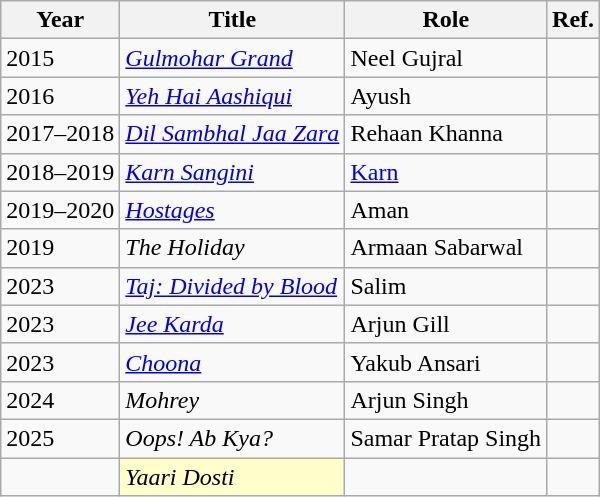<table class="wikitable">
<tr>
<th>Year</th>
<th>Title</th>
<th>Role</th>
<th>Ref.</th>
</tr>
<tr>
<td>2015</td>
<td><em><a href='#'>Gulmohar Grand</a></em></td>
<td>Neel Gujral</td>
<td></td>
</tr>
<tr>
<td>2016</td>
<td><em><a href='#'>Yeh Hai Aashiqui</a></em></td>
<td>Ayush</td>
<td></td>
</tr>
<tr>
<td>2017–2018</td>
<td><em><a href='#'>Dil Sambhal Jaa Zara</a></em></td>
<td>Rehaan Khanna</td>
<td></td>
</tr>
<tr>
<td>2018–2019</td>
<td><em><a href='#'>Karn Sangini</a></em></td>
<td><a href='#'>Karn</a></td>
<td></td>
</tr>
<tr>
<td>2019–2020</td>
<td><em><a href='#'>Hostages</a></em></td>
<td>Aman</td>
<td></td>
</tr>
<tr>
<td>2019</td>
<td><em>The Holiday</em></td>
<td>Armaan Sabarwal</td>
<td></td>
</tr>
<tr>
<td>2023</td>
<td><em><a href='#'>Taj: Divided by Blood</a></em></td>
<td>Salim</td>
<td></td>
</tr>
<tr>
<td>2023</td>
<td><em><a href='#'>Jee Karda</a></em></td>
<td>Arjun Gill</td>
<td></td>
</tr>
<tr>
<td>2023</td>
<td><em><a href='#'>Choona</a></em></td>
<td>Yakub Ansari</td>
<td></td>
</tr>
<tr>
<td>2024</td>
<td><em>Mohrey</em></td>
<td>Arjun Singh</td>
<td></td>
</tr>
<tr>
<td>2025</td>
<td><em>Oops! Ab Kya?</em></td>
<td>Samar Pratap Singh</td>
<td></td>
</tr>
<tr>
<td></td>
<td style="background:#FFFFCC;"><em>Yaari Dosti</em> </td>
<td></td>
<td></td>
</tr>
</table>
